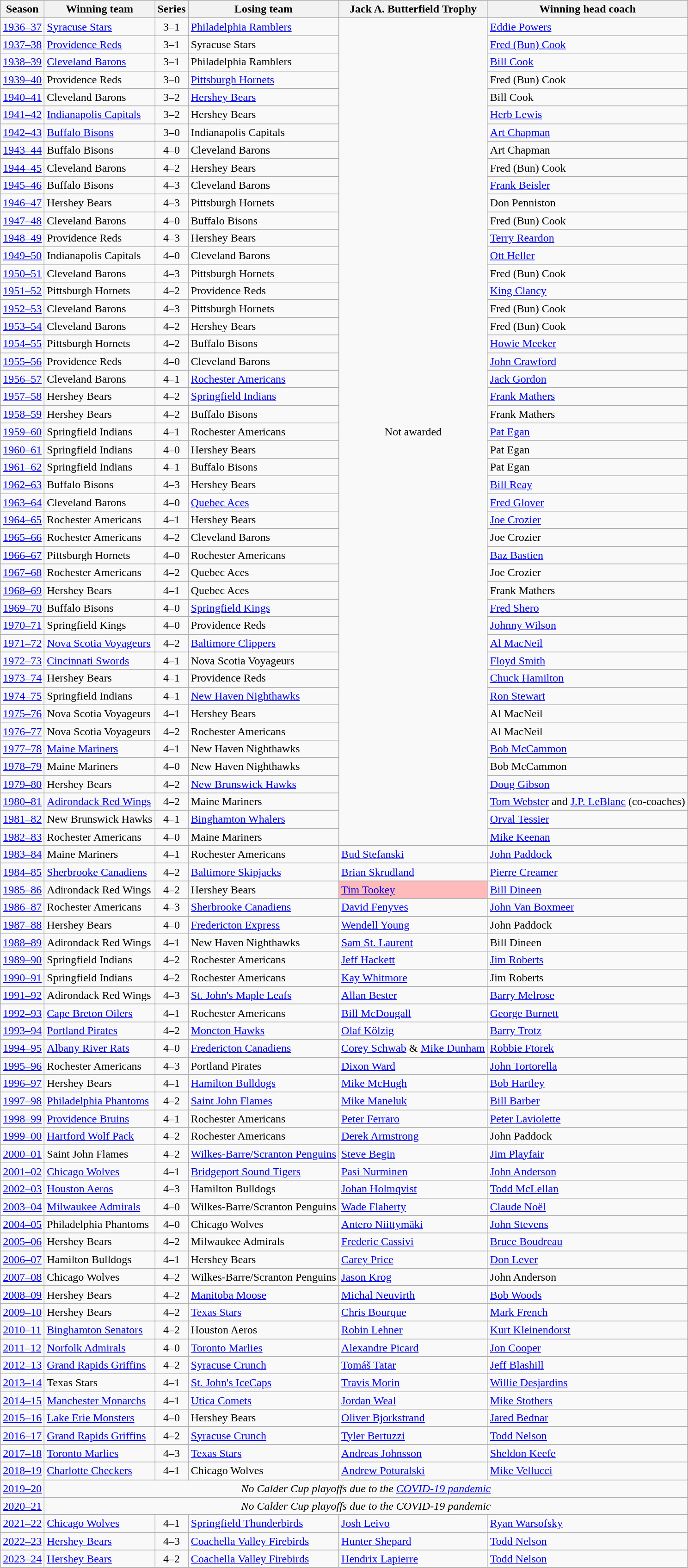<table class="wikitable sortable">
<tr>
<th>Season</th>
<th>Winning team</th>
<th>Series</th>
<th>Losing team</th>
<th>Jack A. Butterfield Trophy</th>
<th>Winning head coach</th>
</tr>
<tr>
<td><a href='#'>1936–37</a></td>
<td><a href='#'>Syracuse Stars</a> </td>
<td align=center>3–1</td>
<td><a href='#'>Philadelphia Ramblers</a></td>
<td rowspan=47 align=center>Not awarded</td>
<td><a href='#'>Eddie Powers</a></td>
</tr>
<tr>
<td><a href='#'>1937–38</a></td>
<td><a href='#'>Providence Reds</a> </td>
<td align=center>3–1</td>
<td>Syracuse Stars</td>
<td><a href='#'>Fred (Bun) Cook</a></td>
</tr>
<tr>
<td><a href='#'>1938–39</a></td>
<td><a href='#'>Cleveland Barons</a> </td>
<td align=center>3–1</td>
<td>Philadelphia Ramblers</td>
<td><a href='#'>Bill Cook</a></td>
</tr>
<tr>
<td><a href='#'>1939–40</a></td>
<td>Providence Reds </td>
<td align=center>3–0</td>
<td><a href='#'>Pittsburgh Hornets</a></td>
<td>Fred (Bun) Cook </td>
</tr>
<tr>
<td><a href='#'>1940–41</a></td>
<td>Cleveland Barons </td>
<td align=center>3–2</td>
<td><a href='#'>Hershey Bears</a></td>
<td>Bill Cook </td>
</tr>
<tr>
<td><a href='#'>1941–42</a></td>
<td><a href='#'>Indianapolis Capitals</a> </td>
<td align=center>3–2</td>
<td>Hershey Bears</td>
<td><a href='#'>Herb Lewis</a></td>
</tr>
<tr>
<td><a href='#'>1942–43</a></td>
<td><a href='#'>Buffalo Bisons</a>  </td>
<td align=center>3–0</td>
<td>Indianapolis Capitals</td>
<td><a href='#'>Art Chapman</a></td>
</tr>
<tr>
<td><a href='#'>1943–44</a></td>
<td>Buffalo Bisons  </td>
<td align=center>4–0</td>
<td>Cleveland Barons</td>
<td>Art Chapman </td>
</tr>
<tr>
<td><a href='#'>1944–45</a></td>
<td>Cleveland Barons </td>
<td align=center>4–2</td>
<td>Hershey Bears</td>
<td>Fred (Bun) Cook </td>
</tr>
<tr>
<td><a href='#'>1945–46</a></td>
<td>Buffalo Bisons  </td>
<td align=center>4–3</td>
<td>Cleveland Barons</td>
<td><a href='#'>Frank Beisler</a></td>
</tr>
<tr>
<td><a href='#'>1946–47</a></td>
<td>Hershey Bears </td>
<td align=center>4–3</td>
<td>Pittsburgh Hornets</td>
<td>Don Penniston</td>
</tr>
<tr>
<td><a href='#'>1947–48</a></td>
<td>Cleveland Barons </td>
<td align=center>4–0</td>
<td>Buffalo Bisons</td>
<td>Fred (Bun) Cook </td>
</tr>
<tr>
<td><a href='#'>1948–49</a></td>
<td>Providence Reds </td>
<td align=center>4–3</td>
<td>Hershey Bears</td>
<td><a href='#'>Terry Reardon</a></td>
</tr>
<tr>
<td><a href='#'>1949–50</a></td>
<td>Indianapolis Capitals </td>
<td align=center>4–0</td>
<td>Cleveland Barons</td>
<td><a href='#'>Ott Heller</a></td>
</tr>
<tr>
<td><a href='#'>1950–51</a></td>
<td>Cleveland Barons </td>
<td align=center>4–3</td>
<td>Pittsburgh Hornets</td>
<td>Fred (Bun) Cook </td>
</tr>
<tr>
<td><a href='#'>1951–52</a></td>
<td>Pittsburgh Hornets </td>
<td align=center>4–2</td>
<td>Providence Reds</td>
<td><a href='#'>King Clancy</a></td>
</tr>
<tr>
<td><a href='#'>1952–53</a></td>
<td>Cleveland Barons </td>
<td align=center>4–3</td>
<td>Pittsburgh Hornets</td>
<td>Fred (Bun) Cook </td>
</tr>
<tr>
<td><a href='#'>1953–54</a></td>
<td>Cleveland Barons </td>
<td align=center>4–2</td>
<td>Hershey Bears</td>
<td>Fred (Bun) Cook </td>
</tr>
<tr>
<td><a href='#'>1954–55</a></td>
<td>Pittsburgh Hornets </td>
<td align=center>4–2</td>
<td>Buffalo Bisons</td>
<td><a href='#'>Howie Meeker</a></td>
</tr>
<tr>
<td><a href='#'>1955–56</a></td>
<td>Providence Reds </td>
<td align=center>4–0</td>
<td>Cleveland Barons</td>
<td><a href='#'>John Crawford</a></td>
</tr>
<tr>
<td><a href='#'>1956–57</a></td>
<td>Cleveland Barons </td>
<td align=center>4–1</td>
<td><a href='#'>Rochester Americans</a></td>
<td><a href='#'>Jack Gordon</a></td>
</tr>
<tr>
<td><a href='#'>1957–58</a></td>
<td>Hershey Bears </td>
<td align=center>4–2</td>
<td><a href='#'>Springfield Indians</a></td>
<td><a href='#'>Frank Mathers</a></td>
</tr>
<tr>
<td><a href='#'>1958–59</a></td>
<td>Hershey Bears </td>
<td align=center>4–2</td>
<td>Buffalo Bisons</td>
<td>Frank Mathers </td>
</tr>
<tr>
<td><a href='#'>1959–60</a></td>
<td>Springfield Indians </td>
<td align=center>4–1</td>
<td>Rochester Americans</td>
<td><a href='#'>Pat Egan</a></td>
</tr>
<tr>
<td><a href='#'>1960–61</a></td>
<td>Springfield Indians </td>
<td align=center>4–0</td>
<td>Hershey Bears</td>
<td>Pat Egan </td>
</tr>
<tr>
<td><a href='#'>1961–62</a></td>
<td>Springfield Indians </td>
<td align=center>4–1</td>
<td>Buffalo Bisons</td>
<td>Pat Egan </td>
</tr>
<tr>
<td><a href='#'>1962–63</a></td>
<td>Buffalo Bisons  </td>
<td align=center>4–3</td>
<td>Hershey Bears</td>
<td><a href='#'>Bill Reay</a></td>
</tr>
<tr>
<td><a href='#'>1963–64</a></td>
<td>Cleveland Barons </td>
<td align=center>4–0</td>
<td><a href='#'>Quebec Aces</a></td>
<td><a href='#'>Fred Glover</a></td>
</tr>
<tr>
<td><a href='#'>1964–65</a></td>
<td>Rochester Americans </td>
<td align=center>4–1</td>
<td>Hershey Bears</td>
<td><a href='#'>Joe Crozier</a></td>
</tr>
<tr>
<td><a href='#'>1965–66</a></td>
<td>Rochester Americans </td>
<td align=center>4–2</td>
<td>Cleveland Barons</td>
<td>Joe Crozier </td>
</tr>
<tr>
<td><a href='#'>1966–67</a></td>
<td>Pittsburgh Hornets </td>
<td align=center>4–0</td>
<td>Rochester Americans</td>
<td><a href='#'>Baz Bastien</a></td>
</tr>
<tr>
<td><a href='#'>1967–68</a></td>
<td>Rochester Americans </td>
<td align=center>4–2</td>
<td>Quebec Aces</td>
<td>Joe Crozier </td>
</tr>
<tr>
<td><a href='#'>1968–69</a></td>
<td>Hershey Bears </td>
<td align=center>4–1</td>
<td>Quebec Aces</td>
<td>Frank Mathers </td>
</tr>
<tr>
<td><a href='#'>1969–70</a></td>
<td>Buffalo Bisons </td>
<td align=center>4–0</td>
<td><a href='#'>Springfield Kings</a></td>
<td><a href='#'>Fred Shero</a></td>
</tr>
<tr>
<td><a href='#'>1970–71</a></td>
<td>Springfield Kings </td>
<td align=center>4–0</td>
<td>Providence Reds</td>
<td><a href='#'>Johnny Wilson</a></td>
</tr>
<tr>
<td><a href='#'>1971–72</a></td>
<td><a href='#'>Nova Scotia Voyageurs</a> </td>
<td align=center>4–2</td>
<td><a href='#'>Baltimore Clippers</a></td>
<td><a href='#'>Al MacNeil</a></td>
</tr>
<tr>
<td><a href='#'>1972–73</a></td>
<td><a href='#'>Cincinnati Swords</a> </td>
<td align=center>4–1</td>
<td>Nova Scotia Voyageurs</td>
<td><a href='#'>Floyd Smith</a></td>
</tr>
<tr>
<td><a href='#'>1973–74</a></td>
<td>Hershey Bears </td>
<td align=center>4–1</td>
<td>Providence Reds</td>
<td><a href='#'>Chuck Hamilton</a></td>
</tr>
<tr>
<td><a href='#'>1974–75</a></td>
<td>Springfield Indians </td>
<td align=center>4–1</td>
<td><a href='#'>New Haven Nighthawks</a></td>
<td><a href='#'>Ron Stewart</a></td>
</tr>
<tr>
<td><a href='#'>1975–76</a></td>
<td>Nova Scotia Voyageurs </td>
<td align=center>4–1</td>
<td>Hershey Bears</td>
<td>Al MacNeil </td>
</tr>
<tr>
<td><a href='#'>1976–77</a></td>
<td>Nova Scotia Voyageurs </td>
<td align=center>4–2</td>
<td>Rochester Americans</td>
<td>Al MacNeil </td>
</tr>
<tr>
<td><a href='#'>1977–78</a></td>
<td><a href='#'>Maine Mariners</a> </td>
<td align=center>4–1</td>
<td>New Haven Nighthawks</td>
<td><a href='#'>Bob McCammon</a></td>
</tr>
<tr>
<td><a href='#'>1978–79</a></td>
<td>Maine Mariners </td>
<td align=center>4–0</td>
<td>New Haven Nighthawks</td>
<td>Bob McCammon </td>
</tr>
<tr>
<td><a href='#'>1979–80</a></td>
<td>Hershey Bears </td>
<td align=center>4–2</td>
<td><a href='#'>New Brunswick Hawks</a></td>
<td><a href='#'>Doug Gibson</a></td>
</tr>
<tr>
<td><a href='#'>1980–81</a></td>
<td><a href='#'>Adirondack Red Wings</a> </td>
<td align=center>4–2</td>
<td>Maine Mariners</td>
<td><a href='#'>Tom Webster</a> and <a href='#'>J.P. LeBlanc</a> (co-coaches)</td>
</tr>
<tr>
<td><a href='#'>1981–82</a></td>
<td>New Brunswick Hawks </td>
<td align=center>4–1</td>
<td><a href='#'>Binghamton Whalers</a></td>
<td><a href='#'>Orval Tessier</a></td>
</tr>
<tr>
<td><a href='#'>1982–83</a></td>
<td>Rochester Americans </td>
<td align=center>4–0</td>
<td>Maine Mariners</td>
<td><a href='#'>Mike Keenan</a></td>
</tr>
<tr>
<td><a href='#'>1983–84</a></td>
<td>Maine Mariners </td>
<td align=center>4–1</td>
<td>Rochester Americans</td>
<td><a href='#'>Bud Stefanski</a></td>
<td><a href='#'>John Paddock</a></td>
</tr>
<tr>
<td><a href='#'>1984–85</a></td>
<td><a href='#'>Sherbrooke Canadiens</a> </td>
<td align=center>4–2</td>
<td><a href='#'>Baltimore Skipjacks</a></td>
<td><a href='#'>Brian Skrudland</a></td>
<td><a href='#'>Pierre Creamer</a></td>
</tr>
<tr>
<td><a href='#'>1985–86</a></td>
<td>Adirondack Red Wings </td>
<td align=center>4–2</td>
<td>Hershey Bears</td>
<td style=background:#ffbbbb><a href='#'>Tim Tookey</a></td>
<td><a href='#'>Bill Dineen</a></td>
</tr>
<tr>
<td><a href='#'>1986–87</a></td>
<td>Rochester Americans </td>
<td align=center>4–3</td>
<td><a href='#'>Sherbrooke Canadiens</a></td>
<td><a href='#'>David Fenyves</a></td>
<td><a href='#'>John Van Boxmeer</a></td>
</tr>
<tr>
<td><a href='#'>1987–88</a></td>
<td>Hershey Bears </td>
<td align=center>4–0</td>
<td><a href='#'>Fredericton Express</a></td>
<td><a href='#'>Wendell Young</a></td>
<td>John Paddock </td>
</tr>
<tr>
<td><a href='#'>1988–89</a></td>
<td>Adirondack Red Wings </td>
<td align=center>4–1</td>
<td>New Haven Nighthawks</td>
<td><a href='#'>Sam St. Laurent</a></td>
<td>Bill Dineen </td>
</tr>
<tr>
<td><a href='#'>1989–90</a></td>
<td>Springfield Indians </td>
<td align=center>4–2</td>
<td>Rochester Americans</td>
<td><a href='#'>Jeff Hackett</a></td>
<td><a href='#'>Jim Roberts</a></td>
</tr>
<tr>
<td><a href='#'>1990–91</a></td>
<td>Springfield Indians </td>
<td align=center>4–2</td>
<td>Rochester Americans</td>
<td><a href='#'>Kay Whitmore</a></td>
<td>Jim Roberts </td>
</tr>
<tr>
<td><a href='#'>1991–92</a></td>
<td>Adirondack Red Wings </td>
<td align=center>4–3</td>
<td><a href='#'>St. John's Maple Leafs</a></td>
<td><a href='#'>Allan Bester</a></td>
<td><a href='#'>Barry Melrose</a></td>
</tr>
<tr>
<td><a href='#'>1992–93</a></td>
<td><a href='#'>Cape Breton Oilers</a> </td>
<td align=center>4–1</td>
<td>Rochester Americans</td>
<td><a href='#'>Bill McDougall</a></td>
<td><a href='#'>George Burnett</a></td>
</tr>
<tr>
<td><a href='#'>1993–94</a></td>
<td><a href='#'>Portland Pirates</a> </td>
<td align=center>4–2</td>
<td><a href='#'>Moncton Hawks</a></td>
<td><a href='#'>Olaf Kölzig</a></td>
<td><a href='#'>Barry Trotz</a></td>
</tr>
<tr>
<td><a href='#'>1994–95</a></td>
<td><a href='#'>Albany River Rats</a> </td>
<td align=center>4–0</td>
<td><a href='#'>Fredericton Canadiens</a></td>
<td><a href='#'>Corey Schwab</a> & <a href='#'>Mike Dunham</a></td>
<td><a href='#'>Robbie Ftorek</a></td>
</tr>
<tr>
<td><a href='#'>1995–96</a></td>
<td>Rochester Americans </td>
<td align=center>4–3</td>
<td>Portland Pirates</td>
<td><a href='#'>Dixon Ward</a></td>
<td><a href='#'>John Tortorella</a></td>
</tr>
<tr>
<td><a href='#'>1996–97</a></td>
<td>Hershey Bears </td>
<td align=center>4–1</td>
<td><a href='#'>Hamilton Bulldogs</a></td>
<td><a href='#'>Mike McHugh</a></td>
<td><a href='#'>Bob Hartley</a></td>
</tr>
<tr>
<td><a href='#'>1997–98</a></td>
<td><a href='#'>Philadelphia Phantoms</a> </td>
<td align=center>4–2</td>
<td><a href='#'>Saint John Flames</a></td>
<td><a href='#'>Mike Maneluk</a></td>
<td><a href='#'>Bill Barber</a></td>
</tr>
<tr>
<td><a href='#'>1998–99</a></td>
<td><a href='#'>Providence Bruins</a> </td>
<td align=center>4–1</td>
<td>Rochester Americans</td>
<td><a href='#'>Peter Ferraro</a></td>
<td><a href='#'>Peter Laviolette</a></td>
</tr>
<tr>
<td><a href='#'>1999–00</a></td>
<td><a href='#'>Hartford Wolf Pack</a> </td>
<td align=center>4–2</td>
<td>Rochester Americans</td>
<td><a href='#'>Derek Armstrong</a></td>
<td>John Paddock </td>
</tr>
<tr>
<td><a href='#'>2000–01</a></td>
<td>Saint John Flames </td>
<td align=center>4–2</td>
<td><a href='#'>Wilkes-Barre/Scranton Penguins</a></td>
<td><a href='#'>Steve Begin</a></td>
<td><a href='#'>Jim Playfair</a></td>
</tr>
<tr>
<td><a href='#'>2001–02</a></td>
<td><a href='#'>Chicago Wolves</a> </td>
<td align=center>4–1</td>
<td><a href='#'>Bridgeport Sound Tigers</a></td>
<td><a href='#'>Pasi Nurminen</a></td>
<td><a href='#'>John Anderson</a></td>
</tr>
<tr>
<td><a href='#'>2002–03</a></td>
<td><a href='#'>Houston Aeros</a> </td>
<td align=center>4–3</td>
<td>Hamilton Bulldogs</td>
<td><a href='#'>Johan Holmqvist</a></td>
<td><a href='#'>Todd McLellan</a></td>
</tr>
<tr>
<td><a href='#'>2003–04</a></td>
<td><a href='#'>Milwaukee Admirals</a> </td>
<td align=center>4–0</td>
<td>Wilkes-Barre/Scranton Penguins</td>
<td><a href='#'>Wade Flaherty</a></td>
<td><a href='#'>Claude Noël</a></td>
</tr>
<tr>
<td><a href='#'>2004–05</a></td>
<td>Philadelphia Phantoms </td>
<td align=center>4–0</td>
<td>Chicago Wolves</td>
<td><a href='#'>Antero Niittymäki</a></td>
<td><a href='#'>John Stevens</a></td>
</tr>
<tr>
<td><a href='#'>2005–06</a></td>
<td>Hershey Bears </td>
<td align=center>4–2</td>
<td>Milwaukee Admirals</td>
<td><a href='#'>Frederic Cassivi</a></td>
<td><a href='#'>Bruce Boudreau</a></td>
</tr>
<tr>
<td><a href='#'>2006–07</a></td>
<td>Hamilton Bulldogs </td>
<td align=center>4–1</td>
<td>Hershey Bears</td>
<td><a href='#'>Carey Price</a></td>
<td><a href='#'>Don Lever</a></td>
</tr>
<tr>
<td><a href='#'>2007–08</a></td>
<td>Chicago Wolves </td>
<td align=center>4–2</td>
<td>Wilkes-Barre/Scranton Penguins</td>
<td><a href='#'>Jason Krog</a></td>
<td>John Anderson </td>
</tr>
<tr>
<td><a href='#'>2008–09</a></td>
<td>Hershey Bears </td>
<td align=center>4–2</td>
<td><a href='#'>Manitoba Moose</a></td>
<td><a href='#'>Michal Neuvirth</a></td>
<td><a href='#'>Bob Woods</a></td>
</tr>
<tr>
<td><a href='#'>2009–10</a></td>
<td>Hershey Bears </td>
<td align=center>4–2</td>
<td><a href='#'>Texas Stars</a></td>
<td><a href='#'>Chris Bourque</a></td>
<td><a href='#'>Mark French</a></td>
</tr>
<tr>
<td><a href='#'>2010–11</a></td>
<td><a href='#'>Binghamton Senators</a> </td>
<td align=center>4–2</td>
<td>Houston Aeros</td>
<td><a href='#'>Robin Lehner</a></td>
<td><a href='#'>Kurt Kleinendorst</a></td>
</tr>
<tr>
<td><a href='#'>2011–12</a></td>
<td><a href='#'>Norfolk Admirals</a> </td>
<td align=center>4–0</td>
<td><a href='#'>Toronto Marlies</a></td>
<td><a href='#'>Alexandre Picard</a></td>
<td><a href='#'>Jon Cooper</a></td>
</tr>
<tr>
<td><a href='#'>2012–13</a></td>
<td><a href='#'>Grand Rapids Griffins</a> </td>
<td align=center>4–2</td>
<td><a href='#'>Syracuse Crunch</a></td>
<td><a href='#'>Tomáš Tatar</a></td>
<td><a href='#'>Jeff Blashill</a></td>
</tr>
<tr>
<td><a href='#'>2013–14</a></td>
<td>Texas Stars </td>
<td align=center>4–1</td>
<td><a href='#'>St. John's IceCaps</a></td>
<td><a href='#'>Travis Morin</a></td>
<td><a href='#'>Willie Desjardins</a></td>
</tr>
<tr>
<td><a href='#'>2014–15</a></td>
<td><a href='#'>Manchester Monarchs</a> </td>
<td align=center>4–1</td>
<td><a href='#'>Utica Comets</a></td>
<td><a href='#'>Jordan Weal</a></td>
<td><a href='#'>Mike Stothers</a></td>
</tr>
<tr>
<td><a href='#'>2015–16</a></td>
<td><a href='#'>Lake Erie Monsters</a> </td>
<td align=center>4–0</td>
<td>Hershey Bears</td>
<td><a href='#'>Oliver Bjorkstrand</a></td>
<td><a href='#'>Jared Bednar</a></td>
</tr>
<tr>
<td><a href='#'>2016–17</a></td>
<td><a href='#'>Grand Rapids Griffins</a> </td>
<td align=center>4–2</td>
<td><a href='#'>Syracuse Crunch</a></td>
<td><a href='#'>Tyler Bertuzzi</a></td>
<td><a href='#'>Todd Nelson</a></td>
</tr>
<tr>
<td><a href='#'>2017–18</a></td>
<td><a href='#'>Toronto Marlies</a> </td>
<td align=center>4–3</td>
<td><a href='#'>Texas Stars</a></td>
<td><a href='#'>Andreas Johnsson</a></td>
<td><a href='#'>Sheldon Keefe</a></td>
</tr>
<tr>
<td><a href='#'>2018–19</a></td>
<td><a href='#'>Charlotte Checkers</a> </td>
<td align=center>4–1</td>
<td>Chicago Wolves</td>
<td><a href='#'>Andrew Poturalski</a></td>
<td><a href='#'>Mike Vellucci</a></td>
</tr>
<tr>
<td><a href='#'>2019–20</a></td>
<td colspan="6" align=center><em>No Calder Cup playoffs due to the <a href='#'>COVID-19 pandemic</a></em></td>
</tr>
<tr>
<td><a href='#'>2020–21</a></td>
<td colspan="6" align=center><em>No Calder Cup playoffs due to the COVID-19 pandemic</em></td>
</tr>
<tr>
<td><a href='#'>2021–22</a></td>
<td><a href='#'>Chicago Wolves</a> </td>
<td align=center>4–1</td>
<td><a href='#'>Springfield Thunderbirds</a></td>
<td><a href='#'>Josh Leivo</a></td>
<td><a href='#'>Ryan Warsofsky</a></td>
</tr>
<tr>
<td><a href='#'>2022–23</a></td>
<td><a href='#'>Hershey Bears</a> </td>
<td align="center">4–3</td>
<td><a href='#'>Coachella Valley Firebirds</a></td>
<td><a href='#'>Hunter Shepard</a></td>
<td><a href='#'>Todd Nelson</a> </td>
</tr>
<tr>
<td><a href='#'>2023–24</a></td>
<td><a href='#'>Hershey Bears</a> </td>
<td align="center">4–2</td>
<td><a href='#'>Coachella Valley Firebirds</a></td>
<td><a href='#'>Hendrix Lapierre</a></td>
<td><a href='#'>Todd Nelson</a> </td>
</tr>
</table>
